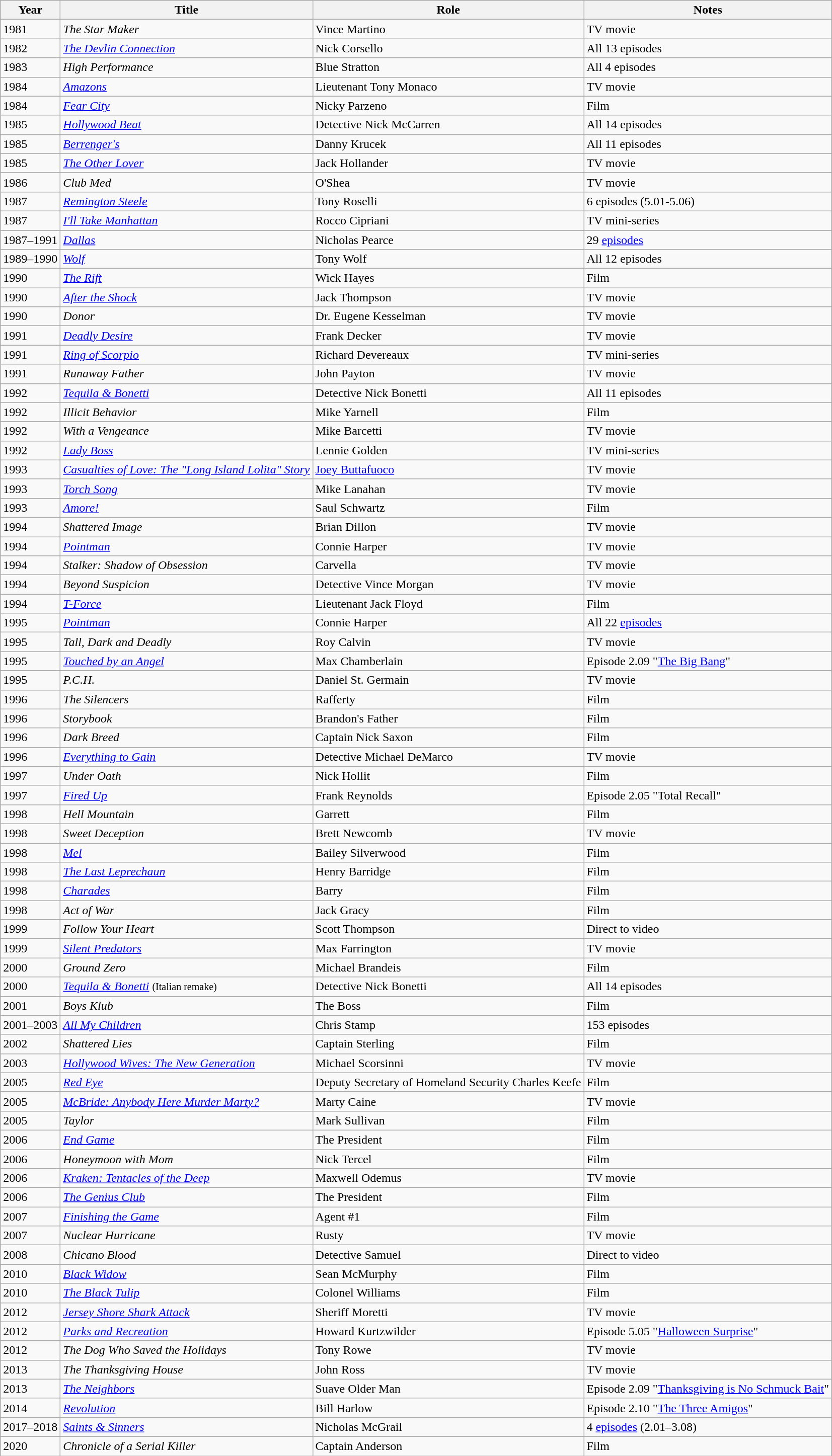<table class="wikitable sortable">
<tr>
<th>Year</th>
<th>Title</th>
<th>Role</th>
<th>Notes</th>
</tr>
<tr>
<td>1981</td>
<td><em>The Star Maker</em></td>
<td>Vince Martino</td>
<td>TV movie</td>
</tr>
<tr>
<td>1982</td>
<td><em><a href='#'>The Devlin Connection</a></em></td>
<td>Nick Corsello</td>
<td>All 13 episodes</td>
</tr>
<tr>
<td>1983</td>
<td><em>High Performance</em></td>
<td>Blue Stratton</td>
<td>All 4 episodes</td>
</tr>
<tr>
<td>1984</td>
<td><em><a href='#'>Amazons</a></em></td>
<td>Lieutenant Tony Monaco</td>
<td>TV movie</td>
</tr>
<tr>
<td>1984</td>
<td><em><a href='#'>Fear City</a></em></td>
<td>Nicky Parzeno</td>
<td>Film</td>
</tr>
<tr>
<td>1985</td>
<td><em><a href='#'>Hollywood Beat</a></em></td>
<td>Detective Nick McCarren</td>
<td>All 14 episodes</td>
</tr>
<tr>
<td>1985</td>
<td><em><a href='#'>Berrenger's</a></em></td>
<td>Danny Krucek</td>
<td>All 11 episodes</td>
</tr>
<tr>
<td>1985</td>
<td><em><a href='#'>The Other Lover</a></em></td>
<td>Jack Hollander</td>
<td>TV movie</td>
</tr>
<tr>
<td>1986</td>
<td><em>Club Med</em></td>
<td>O'Shea</td>
<td>TV movie</td>
</tr>
<tr>
<td>1987</td>
<td><em><a href='#'>Remington Steele</a></em></td>
<td>Tony Roselli</td>
<td>6 episodes (5.01-5.06)</td>
</tr>
<tr>
<td>1987</td>
<td><em><a href='#'>I'll Take Manhattan</a></em></td>
<td>Rocco Cipriani</td>
<td>TV mini-series</td>
</tr>
<tr>
<td>1987–1991</td>
<td><em><a href='#'>Dallas</a></em></td>
<td>Nicholas Pearce</td>
<td>29 <a href='#'>episodes</a></td>
</tr>
<tr>
<td>1989–1990</td>
<td><em><a href='#'>Wolf</a></em></td>
<td>Tony Wolf</td>
<td>All 12 episodes</td>
</tr>
<tr>
<td>1990</td>
<td><em><a href='#'>The Rift</a></em></td>
<td>Wick Hayes</td>
<td>Film</td>
</tr>
<tr>
<td>1990</td>
<td><em><a href='#'>After the Shock</a></em></td>
<td>Jack Thompson</td>
<td>TV movie</td>
</tr>
<tr>
<td>1990</td>
<td><em>Donor</em></td>
<td>Dr. Eugene Kesselman</td>
<td>TV movie</td>
</tr>
<tr>
<td>1991</td>
<td><em><a href='#'>Deadly Desire</a></em></td>
<td>Frank Decker</td>
<td>TV movie</td>
</tr>
<tr>
<td>1991</td>
<td><em><a href='#'>Ring of Scorpio</a></em></td>
<td>Richard Devereaux</td>
<td>TV mini-series</td>
</tr>
<tr>
<td>1991</td>
<td><em>Runaway Father</em></td>
<td>John Payton</td>
<td>TV movie</td>
</tr>
<tr>
<td>1992</td>
<td><em><a href='#'>Tequila & Bonetti</a></em></td>
<td>Detective Nick Bonetti</td>
<td>All 11 episodes</td>
</tr>
<tr>
<td>1992</td>
<td><em>Illicit Behavior</em></td>
<td>Mike Yarnell</td>
<td>Film</td>
</tr>
<tr>
<td>1992</td>
<td><em>With a Vengeance</em></td>
<td>Mike Barcetti</td>
<td>TV movie</td>
</tr>
<tr>
<td>1992</td>
<td><em><a href='#'>Lady Boss</a></em></td>
<td>Lennie Golden</td>
<td>TV mini-series</td>
</tr>
<tr>
<td>1993</td>
<td><em><a href='#'>Casualties of Love: The "Long Island Lolita" Story</a></em></td>
<td><a href='#'>Joey Buttafuoco</a></td>
<td>TV movie</td>
</tr>
<tr>
<td>1993</td>
<td><em><a href='#'>Torch Song</a></em></td>
<td>Mike Lanahan</td>
<td>TV movie</td>
</tr>
<tr>
<td>1993</td>
<td><em><a href='#'>Amore!</a></em></td>
<td>Saul Schwartz</td>
<td>Film</td>
</tr>
<tr>
<td>1994</td>
<td><em>Shattered Image</em></td>
<td>Brian Dillon</td>
<td>TV movie</td>
</tr>
<tr>
<td>1994</td>
<td><em><a href='#'>Pointman</a></em></td>
<td>Connie Harper</td>
<td>TV movie</td>
</tr>
<tr>
<td>1994</td>
<td><em>Stalker: Shadow of Obsession</em></td>
<td>Carvella</td>
<td>TV movie</td>
</tr>
<tr>
<td>1994</td>
<td><em>Beyond Suspicion</em></td>
<td>Detective Vince Morgan</td>
<td>TV movie</td>
</tr>
<tr>
<td>1994</td>
<td><em><a href='#'>T-Force</a></em></td>
<td>Lieutenant Jack Floyd</td>
<td>Film</td>
</tr>
<tr>
<td>1995</td>
<td><em><a href='#'>Pointman</a></em></td>
<td>Connie Harper</td>
<td>All 22 <a href='#'>episodes</a></td>
</tr>
<tr>
<td>1995</td>
<td><em>Tall, Dark and Deadly</em></td>
<td>Roy Calvin</td>
<td>TV movie</td>
</tr>
<tr>
<td>1995</td>
<td><em><a href='#'>Touched by an Angel</a></em></td>
<td>Max Chamberlain</td>
<td>Episode 2.09 "<a href='#'>The Big Bang</a>"</td>
</tr>
<tr>
<td>1995</td>
<td><em>P.C.H.</em></td>
<td>Daniel St. Germain</td>
<td>TV movie</td>
</tr>
<tr>
<td>1996</td>
<td><em>The Silencers</em></td>
<td>Rafferty</td>
<td>Film</td>
</tr>
<tr>
<td>1996</td>
<td><em>Storybook</em></td>
<td>Brandon's Father</td>
<td>Film</td>
</tr>
<tr>
<td>1996</td>
<td><em>Dark Breed</em></td>
<td>Captain Nick Saxon</td>
<td>Film</td>
</tr>
<tr>
<td>1996</td>
<td><em><a href='#'>Everything to Gain</a></em></td>
<td>Detective Michael DeMarco</td>
<td>TV movie</td>
</tr>
<tr>
<td>1997</td>
<td><em>Under Oath</em></td>
<td>Nick Hollit</td>
<td>Film</td>
</tr>
<tr>
<td>1997</td>
<td><em><a href='#'>Fired Up</a></em></td>
<td>Frank Reynolds</td>
<td>Episode 2.05 "Total Recall"</td>
</tr>
<tr>
<td>1998</td>
<td><em>Hell Mountain</em></td>
<td>Garrett</td>
<td>Film</td>
</tr>
<tr>
<td>1998</td>
<td><em>Sweet Deception</em></td>
<td>Brett Newcomb</td>
<td>TV movie</td>
</tr>
<tr>
<td>1998</td>
<td><em><a href='#'>Mel</a></em></td>
<td>Bailey Silverwood</td>
<td>Film</td>
</tr>
<tr>
<td>1998</td>
<td><em><a href='#'>The Last Leprechaun</a></em></td>
<td>Henry Barridge</td>
<td>Film</td>
</tr>
<tr>
<td>1998</td>
<td><em><a href='#'>Charades</a></em></td>
<td>Barry</td>
<td>Film</td>
</tr>
<tr>
<td>1998</td>
<td><em>Act of War</em></td>
<td>Jack Gracy</td>
<td>Film</td>
</tr>
<tr>
<td>1999</td>
<td><em>Follow Your Heart</em></td>
<td>Scott Thompson</td>
<td>Direct to video</td>
</tr>
<tr>
<td>1999</td>
<td><em><a href='#'>Silent Predators</a></em></td>
<td>Max Farrington</td>
<td>TV movie</td>
</tr>
<tr>
<td>2000</td>
<td><em>Ground Zero</em></td>
<td>Michael Brandeis</td>
<td>Film</td>
</tr>
<tr>
<td>2000</td>
<td><em><a href='#'>Tequila & Bonetti</a></em> <small>(Italian remake)</small></td>
<td>Detective Nick Bonetti</td>
<td>All 14 episodes</td>
</tr>
<tr>
<td>2001</td>
<td><em>Boys Klub</em></td>
<td>The Boss</td>
<td>Film</td>
</tr>
<tr>
<td>2001–2003</td>
<td><em><a href='#'>All My Children</a></em></td>
<td>Chris Stamp</td>
<td>153 episodes</td>
</tr>
<tr>
<td>2002</td>
<td><em>Shattered Lies</em></td>
<td>Captain Sterling</td>
<td>Film</td>
</tr>
<tr>
<td>2003</td>
<td><em><a href='#'>Hollywood Wives: The New Generation</a></em></td>
<td>Michael Scorsinni</td>
<td>TV movie</td>
</tr>
<tr>
<td>2005</td>
<td><em><a href='#'>Red Eye</a></em></td>
<td>Deputy Secretary of Homeland Security Charles Keefe</td>
<td>Film</td>
</tr>
<tr>
<td>2005</td>
<td><em><a href='#'>McBride: Anybody Here Murder Marty?</a></em></td>
<td>Marty Caine</td>
<td>TV movie</td>
</tr>
<tr>
<td>2005</td>
<td><em>Taylor</em></td>
<td>Mark Sullivan</td>
<td>Film</td>
</tr>
<tr>
<td>2006</td>
<td><em><a href='#'>End Game</a></em></td>
<td>The President</td>
<td>Film</td>
</tr>
<tr>
<td>2006</td>
<td><em>Honeymoon with Mom</em></td>
<td>Nick Tercel</td>
<td>Film</td>
</tr>
<tr>
<td>2006</td>
<td><em><a href='#'>Kraken: Tentacles of the Deep</a></em></td>
<td>Maxwell Odemus</td>
<td>TV movie</td>
</tr>
<tr>
<td>2006</td>
<td><em><a href='#'>The Genius Club</a></em></td>
<td>The President</td>
<td>Film</td>
</tr>
<tr>
<td>2007</td>
<td><em><a href='#'>Finishing the Game</a></em></td>
<td>Agent #1</td>
<td>Film</td>
</tr>
<tr>
<td>2007</td>
<td><em>Nuclear Hurricane</em></td>
<td>Rusty</td>
<td>TV movie</td>
</tr>
<tr>
<td>2008</td>
<td><em>Chicano Blood</em></td>
<td>Detective Samuel</td>
<td>Direct to video</td>
</tr>
<tr>
<td>2010</td>
<td><em><a href='#'>Black Widow</a></em></td>
<td>Sean McMurphy</td>
<td>Film</td>
</tr>
<tr>
<td>2010</td>
<td><em><a href='#'>The Black Tulip</a></em></td>
<td>Colonel Williams</td>
<td>Film</td>
</tr>
<tr>
<td>2012</td>
<td><em><a href='#'>Jersey Shore Shark Attack</a></em></td>
<td>Sheriff Moretti</td>
<td>TV movie</td>
</tr>
<tr>
<td>2012</td>
<td><em><a href='#'>Parks and Recreation</a></em></td>
<td>Howard Kurtzwilder</td>
<td>Episode 5.05 "<a href='#'>Halloween Surprise</a>"</td>
</tr>
<tr>
<td>2012</td>
<td><em>The Dog Who Saved the Holidays</em></td>
<td>Tony Rowe</td>
<td>TV movie</td>
</tr>
<tr>
<td>2013</td>
<td><em>The Thanksgiving House</em></td>
<td>John Ross</td>
<td>TV movie</td>
</tr>
<tr>
<td>2013</td>
<td><em><a href='#'>The Neighbors</a></em></td>
<td>Suave Older Man</td>
<td>Episode 2.09 "<a href='#'>Thanksgiving is No Schmuck Bait</a>"</td>
</tr>
<tr>
<td>2014</td>
<td><em><a href='#'>Revolution</a></em></td>
<td>Bill Harlow</td>
<td>Episode 2.10 "<a href='#'>The Three Amigos</a>"</td>
</tr>
<tr>
<td>2017–2018</td>
<td><em><a href='#'>Saints & Sinners</a></em></td>
<td>Nicholas McGrail</td>
<td>4 <a href='#'>episodes</a> (2.01–3.08)</td>
</tr>
<tr>
<td>2020</td>
<td><em>Chronicle of a Serial Killer</em></td>
<td>Captain Anderson</td>
<td>Film</td>
</tr>
</table>
